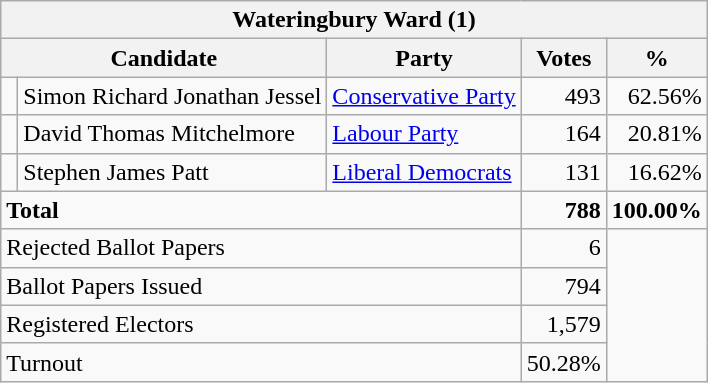<table class="wikitable" border="1" style="text-align:right; font-size:100%">
<tr>
<th align=center colspan=5>Wateringbury Ward (1)</th>
</tr>
<tr>
<th align=left colspan=2>Candidate</th>
<th align=left>Party</th>
<th align=center>Votes</th>
<th align=center>%</th>
</tr>
<tr>
<td bgcolor=> </td>
<td align=left>Simon Richard Jonathan Jessel</td>
<td align=left><a href='#'>Conservative Party</a></td>
<td>493</td>
<td>62.56%</td>
</tr>
<tr>
<td bgcolor=> </td>
<td align=left>David Thomas Mitchelmore</td>
<td align=left><a href='#'>Labour Party</a></td>
<td>164</td>
<td>20.81%</td>
</tr>
<tr>
<td bgcolor=> </td>
<td align=left>Stephen James Patt</td>
<td align=left><a href='#'>Liberal Democrats</a></td>
<td>131</td>
<td>16.62%</td>
</tr>
<tr>
<td align=left colspan=3><strong>Total</strong></td>
<td><strong>788</strong></td>
<td><strong>100.00%</strong></td>
</tr>
<tr>
<td align=left colspan=3>Rejected Ballot Papers</td>
<td>6</td>
<td rowspan=4></td>
</tr>
<tr>
<td align=left colspan=3>Ballot Papers Issued</td>
<td>794</td>
</tr>
<tr>
<td align=left colspan=3>Registered Electors</td>
<td>1,579</td>
</tr>
<tr>
<td align=left colspan=3>Turnout</td>
<td>50.28%</td>
</tr>
</table>
